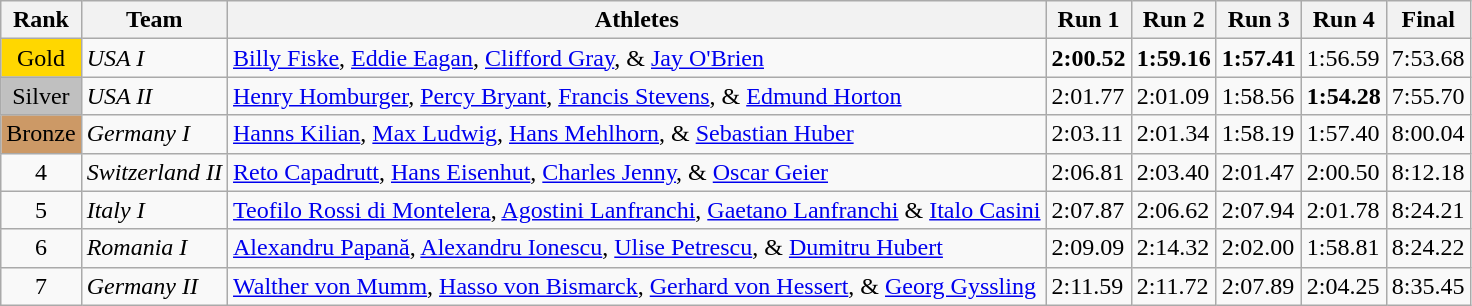<table class="wikitable">
<tr>
<th>Rank</th>
<th>Team</th>
<th>Athletes</th>
<th>Run 1</th>
<th>Run 2</th>
<th>Run 3</th>
<th>Run 4</th>
<th>Final</th>
</tr>
<tr>
<td bgcolor='gold' align='center'>Gold</td>
<td> <em>USA I</em></td>
<td><a href='#'>Billy Fiske</a>, <a href='#'>Eddie Eagan</a>, <a href='#'>Clifford Gray</a>, & <a href='#'>Jay O'Brien</a></td>
<td><strong>2:00.52</strong></td>
<td><strong>1:59.16</strong></td>
<td><strong>1:57.41</strong></td>
<td>1:56.59</td>
<td>7:53.68</td>
</tr>
<tr>
<td bgcolor='silver' align='center'>Silver</td>
<td> <em>USA II</em></td>
<td><a href='#'>Henry Homburger</a>, <a href='#'>Percy Bryant</a>, <a href='#'>Francis Stevens</a>, & <a href='#'>Edmund Horton</a></td>
<td>2:01.77</td>
<td>2:01.09</td>
<td>1:58.56</td>
<td><strong>1:54.28</strong></td>
<td>7:55.70</td>
</tr>
<tr>
<td bgcolor='#CC9966' align='center'>Bronze</td>
<td> <em>Germany I</em></td>
<td><a href='#'>Hanns Kilian</a>, <a href='#'>Max Ludwig</a>, <a href='#'>Hans Mehlhorn</a>, & <a href='#'>Sebastian Huber</a></td>
<td>2:03.11</td>
<td>2:01.34</td>
<td>1:58.19</td>
<td>1:57.40</td>
<td>8:00.04</td>
</tr>
<tr>
<td align='center'>4</td>
<td> <em>Switzerland II</em></td>
<td><a href='#'>Reto Capadrutt</a>, <a href='#'>Hans Eisenhut</a>, <a href='#'>Charles Jenny</a>, & <a href='#'>Oscar Geier</a></td>
<td>2:06.81</td>
<td>2:03.40</td>
<td>2:01.47</td>
<td>2:00.50</td>
<td>8:12.18</td>
</tr>
<tr>
<td align='center'>5</td>
<td> <em>Italy I</em></td>
<td><a href='#'>Teofilo Rossi di Montelera</a>, <a href='#'>Agostini Lanfranchi</a>, <a href='#'>Gaetano Lanfranchi</a> & <a href='#'>Italo Casini</a></td>
<td>2:07.87</td>
<td>2:06.62</td>
<td>2:07.94</td>
<td>2:01.78</td>
<td>8:24.21</td>
</tr>
<tr>
<td align='center'>6</td>
<td> <em>Romania I</em></td>
<td><a href='#'>Alexandru Papană</a>, <a href='#'>Alexandru Ionescu</a>, <a href='#'>Ulise Petrescu</a>, & <a href='#'>Dumitru Hubert</a></td>
<td>2:09.09</td>
<td>2:14.32</td>
<td>2:02.00</td>
<td>1:58.81</td>
<td>8:24.22</td>
</tr>
<tr>
<td align='center'>7</td>
<td> <em>Germany II</em></td>
<td><a href='#'>Walther von Mumm</a>, <a href='#'>Hasso von Bismarck</a>, <a href='#'>Gerhard von Hessert</a>, & <a href='#'>Georg Gyssling</a></td>
<td>2:11.59</td>
<td>2:11.72</td>
<td>2:07.89</td>
<td>2:04.25</td>
<td>8:35.45</td>
</tr>
</table>
